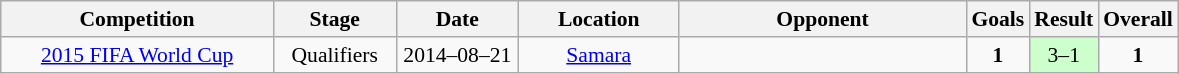<table class="wikitable" style="font-size:90%">
<tr>
<th width=175px>Competition</th>
<th width=75px>Stage</th>
<th width=75px>Date</th>
<th width=100px>Location</th>
<th width=185px>Opponent</th>
<th width=25px>Goals</th>
<th width=25>Result</th>
<th width=25px>Overall</th>
</tr>
<tr align=center>
<td><a href='#'>2015 FIFA World Cup</a></td>
<td>Qualifiers</td>
<td>2014–08–21</td>
<td><a href='#'>Samara</a></td>
<td align=left></td>
<td><strong>1</strong></td>
<td bgcolor=#CCFFCC>3–1</td>
<td><strong>1</strong></td>
</tr>
</table>
